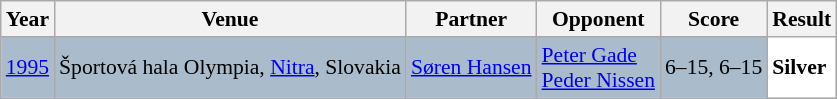<table class="sortable wikitable" style="font-size: 90%;">
<tr>
<th>Year</th>
<th>Venue</th>
<th>Partner</th>
<th>Opponent</th>
<th>Score</th>
<th>Result</th>
</tr>
<tr style="background:#AABBCC">
<td align="center"><a href='#'>1995</a></td>
<td align="left">Športová hala Olympia, <a href='#'>Nitra</a>, Slovakia</td>
<td align="left"> <a href='#'>Søren Hansen</a></td>
<td align="left"> <a href='#'>Peter Gade</a> <br>  <a href='#'>Peder Nissen</a></td>
<td align="left">6–15, 6–15</td>
<td style="text-align:left; background:white"> <strong>Silver</strong></td>
</tr>
</table>
